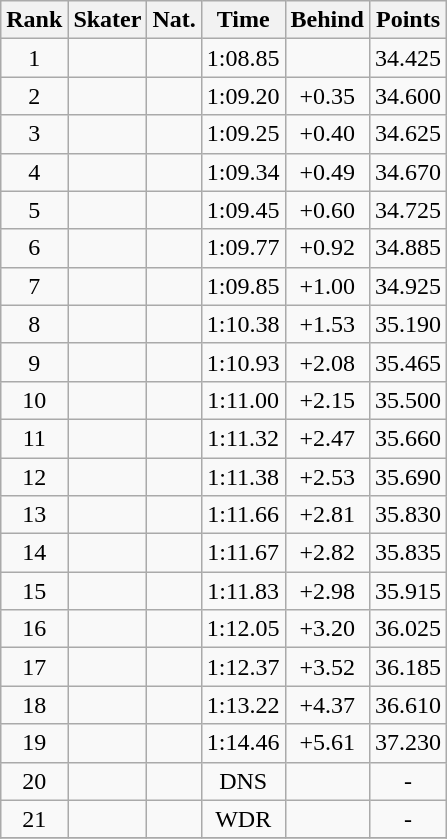<table class="wikitable sortable" border="1" style="text-align:center">
<tr>
<th>Rank</th>
<th>Skater</th>
<th>Nat.</th>
<th>Time</th>
<th>Behind</th>
<th>Points</th>
</tr>
<tr>
<td>1</td>
<td align=left></td>
<td></td>
<td>1:08.85</td>
<td></td>
<td>34.425</td>
</tr>
<tr>
<td>2</td>
<td align=left></td>
<td></td>
<td>1:09.20</td>
<td>+0.35</td>
<td>34.600</td>
</tr>
<tr>
<td>3</td>
<td align=left></td>
<td></td>
<td>1:09.25</td>
<td>+0.40</td>
<td>34.625</td>
</tr>
<tr>
<td>4</td>
<td align=left></td>
<td></td>
<td>1:09.34</td>
<td>+0.49</td>
<td>34.670</td>
</tr>
<tr>
<td>5</td>
<td align=left></td>
<td></td>
<td>1:09.45</td>
<td>+0.60</td>
<td>34.725</td>
</tr>
<tr>
<td>6</td>
<td align=left></td>
<td></td>
<td>1:09.77</td>
<td>+0.92</td>
<td>34.885</td>
</tr>
<tr>
<td>7</td>
<td align=left></td>
<td></td>
<td>1:09.85</td>
<td>+1.00</td>
<td>34.925</td>
</tr>
<tr>
<td>8</td>
<td align=left></td>
<td></td>
<td>1:10.38</td>
<td>+1.53</td>
<td>35.190</td>
</tr>
<tr>
<td>9</td>
<td align=left></td>
<td></td>
<td>1:10.93</td>
<td>+2.08</td>
<td>35.465</td>
</tr>
<tr>
<td>10</td>
<td align=left></td>
<td></td>
<td>1:11.00</td>
<td>+2.15</td>
<td>35.500</td>
</tr>
<tr>
<td>11</td>
<td align=left></td>
<td></td>
<td>1:11.32</td>
<td>+2.47</td>
<td>35.660</td>
</tr>
<tr>
<td>12</td>
<td align=left></td>
<td></td>
<td>1:11.38</td>
<td>+2.53</td>
<td>35.690</td>
</tr>
<tr>
<td>13</td>
<td align=left></td>
<td></td>
<td>1:11.66</td>
<td>+2.81</td>
<td>35.830</td>
</tr>
<tr>
<td>14</td>
<td align=left></td>
<td></td>
<td>1:11.67</td>
<td>+2.82</td>
<td>35.835</td>
</tr>
<tr>
<td>15</td>
<td align=left></td>
<td></td>
<td>1:11.83</td>
<td>+2.98</td>
<td>35.915</td>
</tr>
<tr>
<td>16</td>
<td align=left></td>
<td></td>
<td>1:12.05</td>
<td>+3.20</td>
<td>36.025</td>
</tr>
<tr>
<td>17</td>
<td align=left></td>
<td></td>
<td>1:12.37</td>
<td>+3.52</td>
<td>36.185</td>
</tr>
<tr>
<td>18</td>
<td align=left></td>
<td></td>
<td>1:13.22</td>
<td>+4.37</td>
<td>36.610</td>
</tr>
<tr>
<td>19</td>
<td align=left></td>
<td></td>
<td>1:14.46</td>
<td>+5.61</td>
<td>37.230</td>
</tr>
<tr>
<td>20</td>
<td align=left></td>
<td></td>
<td>DNS</td>
<td></td>
<td>-</td>
</tr>
<tr>
<td>21</td>
<td align=left></td>
<td></td>
<td>WDR</td>
<td></td>
<td>-</td>
</tr>
<tr>
</tr>
</table>
